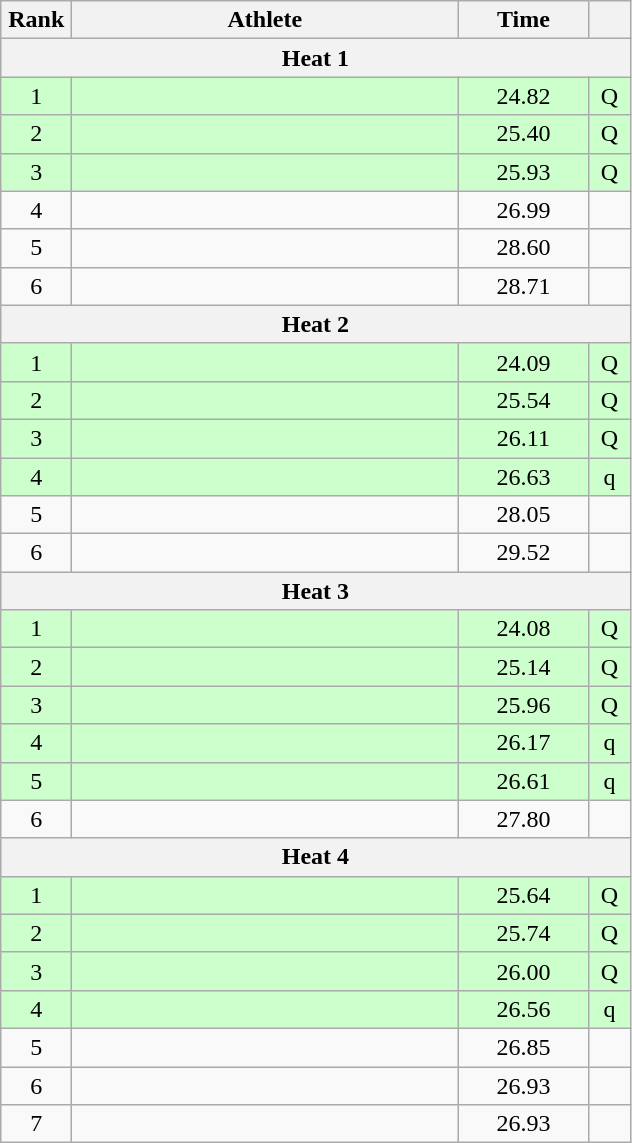<table class=wikitable style="text-align:center">
<tr>
<th width=40>Rank</th>
<th width=250>Athlete</th>
<th width=80>Time</th>
<th width=20></th>
</tr>
<tr>
<th colspan=4>Heat 1</th>
</tr>
<tr bgcolor="ccffcc">
<td>1</td>
<td align=left></td>
<td>24.82</td>
<td>Q</td>
</tr>
<tr bgcolor="ccffcc">
<td>2</td>
<td align=left></td>
<td>25.40</td>
<td>Q</td>
</tr>
<tr bgcolor="ccffcc">
<td>3</td>
<td align=left></td>
<td>25.93</td>
<td>Q</td>
</tr>
<tr>
<td>4</td>
<td align=left></td>
<td>26.99</td>
<td></td>
</tr>
<tr>
<td>5</td>
<td align=left></td>
<td>28.60</td>
<td></td>
</tr>
<tr>
<td>6</td>
<td align=left></td>
<td>28.71</td>
<td></td>
</tr>
<tr>
<th colspan=4>Heat 2</th>
</tr>
<tr bgcolor="ccffcc">
<td>1</td>
<td align=left></td>
<td>24.09</td>
<td>Q</td>
</tr>
<tr bgcolor="ccffcc">
<td>2</td>
<td align=left></td>
<td>25.54</td>
<td>Q</td>
</tr>
<tr bgcolor="ccffcc">
<td>3</td>
<td align=left></td>
<td>26.11</td>
<td>Q</td>
</tr>
<tr bgcolor="ccffcc">
<td>4</td>
<td align=left></td>
<td>26.63</td>
<td>q</td>
</tr>
<tr>
<td>5</td>
<td align=left></td>
<td>28.05</td>
<td></td>
</tr>
<tr>
<td>6</td>
<td align=left></td>
<td>29.52</td>
<td></td>
</tr>
<tr>
<th colspan=4>Heat 3</th>
</tr>
<tr bgcolor="ccffcc">
<td>1</td>
<td align=left></td>
<td>24.08</td>
<td>Q</td>
</tr>
<tr bgcolor="ccffcc">
<td>2</td>
<td align=left></td>
<td>25.14</td>
<td>Q</td>
</tr>
<tr bgcolor="ccffcc">
<td>3</td>
<td align=left></td>
<td>25.96</td>
<td>Q</td>
</tr>
<tr bgcolor="ccffcc">
<td>4</td>
<td align=left></td>
<td>26.17</td>
<td>q</td>
</tr>
<tr bgcolor="ccffcc">
<td>5</td>
<td align=left></td>
<td>26.61</td>
<td>q</td>
</tr>
<tr>
<td>6</td>
<td align=left></td>
<td>27.80</td>
<td></td>
</tr>
<tr>
<th colspan=4>Heat 4</th>
</tr>
<tr bgcolor="ccffcc">
<td>1</td>
<td align=left></td>
<td>25.64</td>
<td>Q</td>
</tr>
<tr bgcolor="ccffcc">
<td>2</td>
<td align=left></td>
<td>25.74</td>
<td>Q</td>
</tr>
<tr bgcolor="ccffcc">
<td>3</td>
<td align=left></td>
<td>26.00</td>
<td>Q</td>
</tr>
<tr bgcolor="ccffcc">
<td>4</td>
<td align=left></td>
<td>26.56</td>
<td>q</td>
</tr>
<tr>
<td>5</td>
<td align=left></td>
<td>26.85</td>
<td></td>
</tr>
<tr>
<td>6</td>
<td align=left></td>
<td>26.93</td>
<td></td>
</tr>
<tr>
<td>7</td>
<td align=left></td>
<td>26.93</td>
<td></td>
</tr>
</table>
